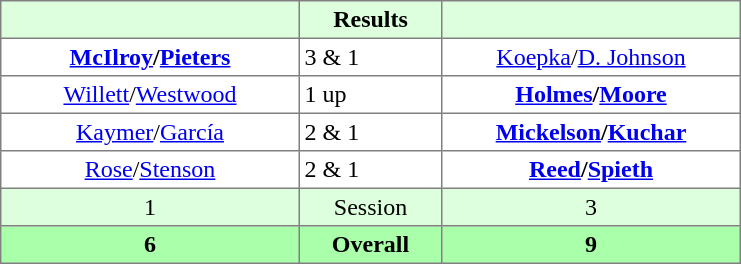<table border="1" cellpadding="3" style="border-collapse:collapse; text-align:center;">
<tr style="background:#dfd;">
<th style="width:12em;"></th>
<th style="width:5.5em;">Results</th>
<th style="width:12em;"></th>
</tr>
<tr>
<td><strong><a href='#'>McIlroy</a>/<a href='#'>Pieters</a></strong></td>
<td align=left> 3 & 1</td>
<td><a href='#'>Koepka</a>/<a href='#'>D. Johnson</a></td>
</tr>
<tr>
<td><a href='#'>Willett</a>/<a href='#'>Westwood</a></td>
<td align=left> 1 up</td>
<td><strong><a href='#'>Holmes</a>/<a href='#'>Moore</a></strong></td>
</tr>
<tr>
<td><a href='#'>Kaymer</a>/<a href='#'>García</a></td>
<td align=left> 2 & 1</td>
<td><strong><a href='#'>Mickelson</a>/<a href='#'>Kuchar</a></strong></td>
</tr>
<tr>
<td><a href='#'>Rose</a>/<a href='#'>Stenson</a></td>
<td align=left> 2 & 1</td>
<td><strong><a href='#'>Reed</a>/<a href='#'>Spieth</a></strong></td>
</tr>
<tr style="background:#dfd;">
<td>1</td>
<td>Session</td>
<td>3</td>
</tr>
<tr style="background:#afa;">
<th>6</th>
<th>Overall</th>
<th>9</th>
</tr>
</table>
